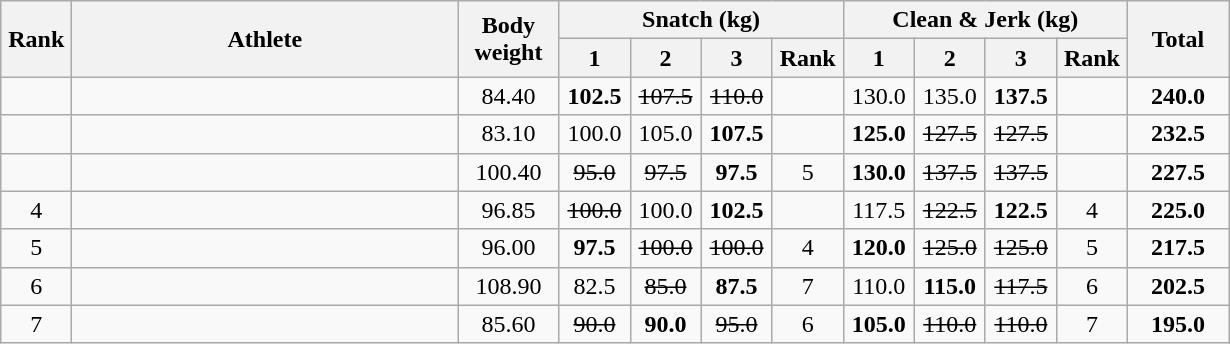<table class = "wikitable" style="text-align:center;">
<tr>
<th rowspan=2 width=40>Rank</th>
<th rowspan=2 width=250>Athlete</th>
<th rowspan=2 width=60>Body weight</th>
<th colspan=4>Snatch (kg)</th>
<th colspan=4>Clean & Jerk (kg)</th>
<th rowspan=2 width=60>Total</th>
</tr>
<tr>
<th width=40>1</th>
<th width=40>2</th>
<th width=40>3</th>
<th width=40>Rank</th>
<th width=40>1</th>
<th width=40>2</th>
<th width=40>3</th>
<th width=40>Rank</th>
</tr>
<tr>
<td></td>
<td align=left></td>
<td>84.40</td>
<td><strong>102.5</strong></td>
<td><s>107.5 </s></td>
<td><s>110.0 </s></td>
<td></td>
<td>130.0</td>
<td>135.0</td>
<td><strong>137.5</strong></td>
<td></td>
<td><strong>240.0</strong></td>
</tr>
<tr>
<td></td>
<td align=left></td>
<td>83.10</td>
<td>100.0</td>
<td>105.0</td>
<td><strong>107.5</strong></td>
<td></td>
<td><strong>125.0</strong></td>
<td><s>127.5 </s></td>
<td><s>127.5 </s></td>
<td></td>
<td><strong>232.5</strong></td>
</tr>
<tr>
<td></td>
<td align=left></td>
<td>100.40</td>
<td><s>95.0 </s></td>
<td><s>97.5 </s></td>
<td><strong>97.5</strong></td>
<td>5</td>
<td><strong>130.0</strong></td>
<td><s>137.5 </s></td>
<td><s>137.5 </s></td>
<td></td>
<td><strong>227.5</strong></td>
</tr>
<tr>
<td>4</td>
<td align=left></td>
<td>96.85</td>
<td><s>100.0 </s></td>
<td>100.0</td>
<td><strong>102.5</strong></td>
<td></td>
<td>117.5</td>
<td><s>122.5 </s></td>
<td><strong>122.5</strong></td>
<td>4</td>
<td><strong>225.0  </strong></td>
</tr>
<tr>
<td>5</td>
<td align=left></td>
<td>96.00</td>
<td><strong>97.5</strong></td>
<td><s>100.0 </s></td>
<td><s>100.0 </s></td>
<td>4</td>
<td><strong>120.0</strong></td>
<td><s>125.0 </s></td>
<td><s>125.0 </s></td>
<td>5</td>
<td><strong>217.5</strong></td>
</tr>
<tr>
<td>6</td>
<td align=left></td>
<td>108.90</td>
<td>82.5</td>
<td><s>85.0 </s></td>
<td><strong>87.5</strong></td>
<td>7</td>
<td>110.0</td>
<td><strong>115.0</strong></td>
<td><s>117.5 </s></td>
<td>6</td>
<td><strong>202.5  </strong></td>
</tr>
<tr>
<td>7</td>
<td align=left></td>
<td>85.60</td>
<td><s>90.0 </s></td>
<td><strong>90.0</strong></td>
<td><s>95.0 </s></td>
<td>6</td>
<td><strong>105.0</strong></td>
<td><s>110.0 </s></td>
<td><s>110.0 </s></td>
<td>7</td>
<td><strong>195.0</strong></td>
</tr>
</table>
